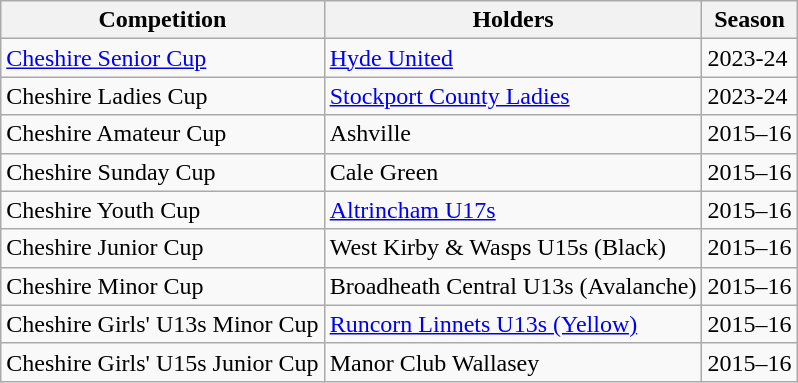<table class="wikitable">
<tr>
<th>Competition</th>
<th>Holders</th>
<th>Season</th>
</tr>
<tr>
<td><a href='#'>Cheshire Senior Cup</a></td>
<td><a href='#'>Hyde United</a></td>
<td>2023-24</td>
</tr>
<tr>
<td>Cheshire Ladies Cup</td>
<td><a href='#'>Stockport County Ladies</a></td>
<td>2023-24</td>
</tr>
<tr>
<td>Cheshire Amateur Cup</td>
<td>Ashville</td>
<td>2015–16</td>
</tr>
<tr>
<td>Cheshire Sunday Cup</td>
<td>Cale Green</td>
<td>2015–16</td>
</tr>
<tr>
<td>Cheshire Youth Cup</td>
<td><a href='#'>Altrincham U17s</a></td>
<td>2015–16</td>
</tr>
<tr>
<td>Cheshire Junior Cup</td>
<td>West Kirby & Wasps U15s (Black)</td>
<td>2015–16</td>
</tr>
<tr>
<td>Cheshire Minor Cup</td>
<td>Broadheath Central U13s (Avalanche)</td>
<td>2015–16</td>
</tr>
<tr>
<td>Cheshire Girls' U13s Minor Cup</td>
<td><a href='#'>Runcorn Linnets U13s (Yellow)</a></td>
<td>2015–16</td>
</tr>
<tr>
<td>Cheshire Girls' U15s Junior Cup</td>
<td>Manor Club Wallasey</td>
<td>2015–16</td>
</tr>
</table>
